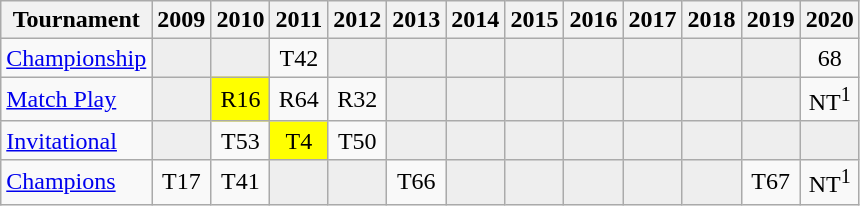<table class="wikitable" style="text-align:center;">
<tr>
<th>Tournament</th>
<th>2009</th>
<th>2010</th>
<th>2011</th>
<th>2012</th>
<th>2013</th>
<th>2014</th>
<th>2015</th>
<th>2016</th>
<th>2017</th>
<th>2018</th>
<th>2019</th>
<th>2020</th>
</tr>
<tr>
<td align="left"><a href='#'>Championship</a></td>
<td style="background:#eeeeee;"></td>
<td style="background:#eeeeee;"></td>
<td>T42</td>
<td style="background:#eeeeee;"></td>
<td style="background:#eeeeee;"></td>
<td style="background:#eeeeee;"></td>
<td style="background:#eeeeee;"></td>
<td style="background:#eeeeee;"></td>
<td style="background:#eeeeee;"></td>
<td style="background:#eeeeee;"></td>
<td style="background:#eeeeee;"></td>
<td>68</td>
</tr>
<tr>
<td align="left"><a href='#'>Match Play</a></td>
<td style="background:#eeeeee;"></td>
<td style="background:yellow;">R16</td>
<td>R64</td>
<td>R32</td>
<td style="background:#eeeeee;"></td>
<td style="background:#eeeeee;"></td>
<td style="background:#eeeeee;"></td>
<td style="background:#eeeeee;"></td>
<td style="background:#eeeeee;"></td>
<td style="background:#eeeeee;"></td>
<td style="background:#eeeeee;"></td>
<td>NT<sup>1</sup></td>
</tr>
<tr>
<td align="left"><a href='#'>Invitational</a></td>
<td style="background:#eeeeee;"></td>
<td>T53</td>
<td style="background:yellow;">T4</td>
<td>T50</td>
<td style="background:#eeeeee;"></td>
<td style="background:#eeeeee;"></td>
<td style="background:#eeeeee;"></td>
<td style="background:#eeeeee;"></td>
<td style="background:#eeeeee;"></td>
<td style="background:#eeeeee;"></td>
<td style="background:#eeeeee;"></td>
<td style="background:#eeeeee;"></td>
</tr>
<tr>
<td align="left"><a href='#'>Champions</a></td>
<td>T17</td>
<td>T41</td>
<td style="background:#eeeeee;"></td>
<td style="background:#eeeeee;"></td>
<td>T66</td>
<td style="background:#eeeeee;"></td>
<td style="background:#eeeeee;"></td>
<td style="background:#eeeeee;"></td>
<td style="background:#eeeeee;"></td>
<td style="background:#eeeeee;"></td>
<td>T67</td>
<td>NT<sup>1</sup></td>
</tr>
</table>
